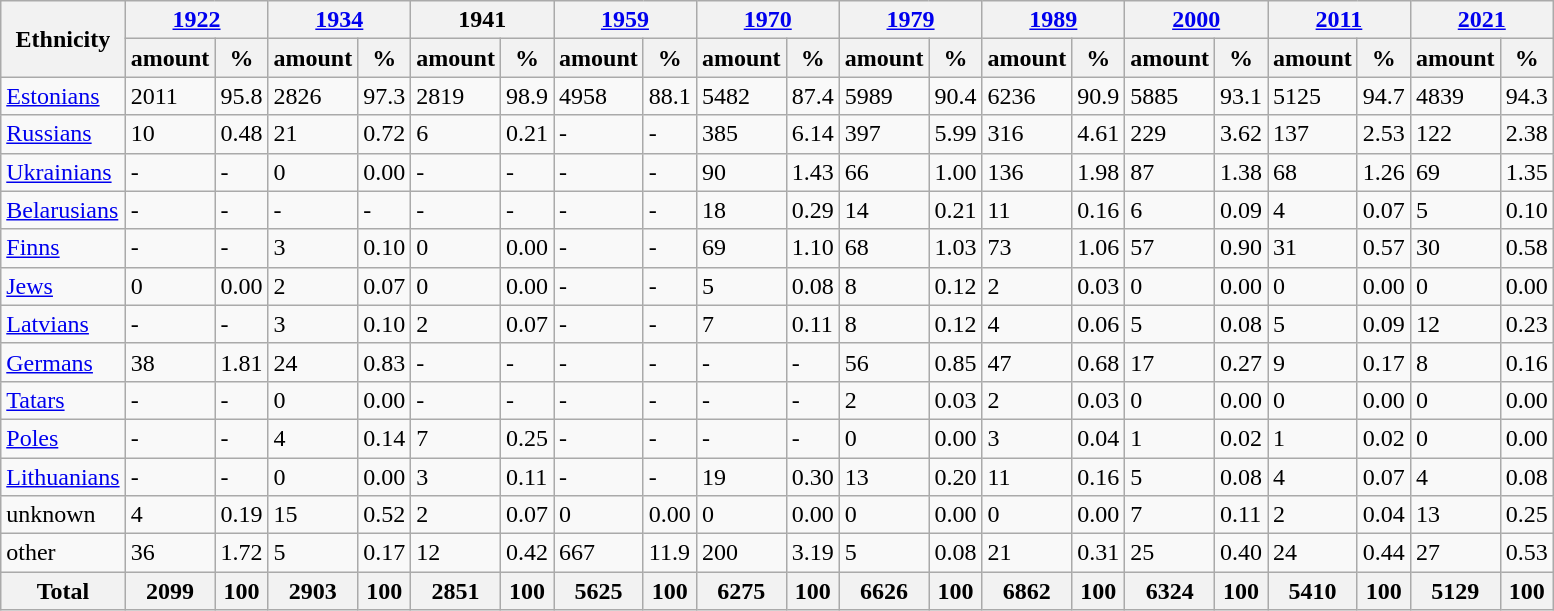<table class="wikitable sortable">
<tr>
<th rowspan="2">Ethnicity</th>
<th colspan="2"><a href='#'>1922</a></th>
<th colspan="2"><a href='#'>1934</a></th>
<th colspan="2">1941</th>
<th colspan="2"><a href='#'>1959</a></th>
<th colspan="2"><a href='#'>1970</a></th>
<th colspan="2"><a href='#'>1979</a></th>
<th colspan="2"><a href='#'>1989</a></th>
<th colspan="2"><a href='#'>2000</a></th>
<th colspan="2"><a href='#'>2011</a></th>
<th colspan="2"><a href='#'>2021</a></th>
</tr>
<tr>
<th>amount</th>
<th>%</th>
<th>amount</th>
<th>%</th>
<th>amount</th>
<th>%</th>
<th>amount</th>
<th>%</th>
<th>amount</th>
<th>%</th>
<th>amount</th>
<th>%</th>
<th>amount</th>
<th>%</th>
<th>amount</th>
<th>%</th>
<th>amount</th>
<th>%</th>
<th>amount</th>
<th>%</th>
</tr>
<tr>
<td><a href='#'>Estonians</a></td>
<td>2011</td>
<td>95.8</td>
<td>2826</td>
<td>97.3</td>
<td>2819</td>
<td>98.9</td>
<td>4958</td>
<td>88.1</td>
<td>5482</td>
<td>87.4</td>
<td>5989</td>
<td>90.4</td>
<td>6236</td>
<td>90.9</td>
<td>5885</td>
<td>93.1</td>
<td>5125</td>
<td>94.7</td>
<td>4839</td>
<td>94.3</td>
</tr>
<tr>
<td><a href='#'>Russians</a></td>
<td>10</td>
<td>0.48</td>
<td>21</td>
<td>0.72</td>
<td>6</td>
<td>0.21</td>
<td>-</td>
<td>-</td>
<td>385</td>
<td>6.14</td>
<td>397</td>
<td>5.99</td>
<td>316</td>
<td>4.61</td>
<td>229</td>
<td>3.62</td>
<td>137</td>
<td>2.53</td>
<td>122</td>
<td>2.38</td>
</tr>
<tr>
<td><a href='#'>Ukrainians</a></td>
<td>-</td>
<td>-</td>
<td>0</td>
<td>0.00</td>
<td>-</td>
<td>-</td>
<td>-</td>
<td>-</td>
<td>90</td>
<td>1.43</td>
<td>66</td>
<td>1.00</td>
<td>136</td>
<td>1.98</td>
<td>87</td>
<td>1.38</td>
<td>68</td>
<td>1.26</td>
<td>69</td>
<td>1.35</td>
</tr>
<tr>
<td><a href='#'>Belarusians</a></td>
<td>-</td>
<td>-</td>
<td>-</td>
<td>-</td>
<td>-</td>
<td>-</td>
<td>-</td>
<td>-</td>
<td>18</td>
<td>0.29</td>
<td>14</td>
<td>0.21</td>
<td>11</td>
<td>0.16</td>
<td>6</td>
<td>0.09</td>
<td>4</td>
<td>0.07</td>
<td>5</td>
<td>0.10</td>
</tr>
<tr>
<td><a href='#'>Finns</a></td>
<td>-</td>
<td>-</td>
<td>3</td>
<td>0.10</td>
<td>0</td>
<td>0.00</td>
<td>-</td>
<td>-</td>
<td>69</td>
<td>1.10</td>
<td>68</td>
<td>1.03</td>
<td>73</td>
<td>1.06</td>
<td>57</td>
<td>0.90</td>
<td>31</td>
<td>0.57</td>
<td>30</td>
<td>0.58</td>
</tr>
<tr>
<td><a href='#'>Jews</a></td>
<td>0</td>
<td>0.00</td>
<td>2</td>
<td>0.07</td>
<td>0</td>
<td>0.00</td>
<td>-</td>
<td>-</td>
<td>5</td>
<td>0.08</td>
<td>8</td>
<td>0.12</td>
<td>2</td>
<td>0.03</td>
<td>0</td>
<td>0.00</td>
<td>0</td>
<td>0.00</td>
<td>0</td>
<td>0.00</td>
</tr>
<tr>
<td><a href='#'>Latvians</a></td>
<td>-</td>
<td>-</td>
<td>3</td>
<td>0.10</td>
<td>2</td>
<td>0.07</td>
<td>-</td>
<td>-</td>
<td>7</td>
<td>0.11</td>
<td>8</td>
<td>0.12</td>
<td>4</td>
<td>0.06</td>
<td>5</td>
<td>0.08</td>
<td>5</td>
<td>0.09</td>
<td>12</td>
<td>0.23</td>
</tr>
<tr>
<td><a href='#'>Germans</a></td>
<td>38</td>
<td>1.81</td>
<td>24</td>
<td>0.83</td>
<td>-</td>
<td>-</td>
<td>-</td>
<td>-</td>
<td>-</td>
<td>-</td>
<td>56</td>
<td>0.85</td>
<td>47</td>
<td>0.68</td>
<td>17</td>
<td>0.27</td>
<td>9</td>
<td>0.17</td>
<td>8</td>
<td>0.16</td>
</tr>
<tr>
<td><a href='#'>Tatars</a></td>
<td>-</td>
<td>-</td>
<td>0</td>
<td>0.00</td>
<td>-</td>
<td>-</td>
<td>-</td>
<td>-</td>
<td>-</td>
<td>-</td>
<td>2</td>
<td>0.03</td>
<td>2</td>
<td>0.03</td>
<td>0</td>
<td>0.00</td>
<td>0</td>
<td>0.00</td>
<td>0</td>
<td>0.00</td>
</tr>
<tr>
<td><a href='#'>Poles</a></td>
<td>-</td>
<td>-</td>
<td>4</td>
<td>0.14</td>
<td>7</td>
<td>0.25</td>
<td>-</td>
<td>-</td>
<td>-</td>
<td>-</td>
<td>0</td>
<td>0.00</td>
<td>3</td>
<td>0.04</td>
<td>1</td>
<td>0.02</td>
<td>1</td>
<td>0.02</td>
<td>0</td>
<td>0.00</td>
</tr>
<tr>
<td><a href='#'>Lithuanians</a></td>
<td>-</td>
<td>-</td>
<td>0</td>
<td>0.00</td>
<td>3</td>
<td>0.11</td>
<td>-</td>
<td>-</td>
<td>19</td>
<td>0.30</td>
<td>13</td>
<td>0.20</td>
<td>11</td>
<td>0.16</td>
<td>5</td>
<td>0.08</td>
<td>4</td>
<td>0.07</td>
<td>4</td>
<td>0.08</td>
</tr>
<tr>
<td>unknown</td>
<td>4</td>
<td>0.19</td>
<td>15</td>
<td>0.52</td>
<td>2</td>
<td>0.07</td>
<td>0</td>
<td>0.00</td>
<td>0</td>
<td>0.00</td>
<td>0</td>
<td>0.00</td>
<td>0</td>
<td>0.00</td>
<td>7</td>
<td>0.11</td>
<td>2</td>
<td>0.04</td>
<td>13</td>
<td>0.25</td>
</tr>
<tr>
<td>other</td>
<td>36</td>
<td>1.72</td>
<td>5</td>
<td>0.17</td>
<td>12</td>
<td>0.42</td>
<td>667</td>
<td>11.9</td>
<td>200</td>
<td>3.19</td>
<td>5</td>
<td>0.08</td>
<td>21</td>
<td>0.31</td>
<td>25</td>
<td>0.40</td>
<td>24</td>
<td>0.44</td>
<td>27</td>
<td>0.53</td>
</tr>
<tr>
<th>Total</th>
<th>2099</th>
<th>100</th>
<th>2903</th>
<th>100</th>
<th>2851</th>
<th>100</th>
<th>5625</th>
<th>100</th>
<th>6275</th>
<th>100</th>
<th>6626</th>
<th>100</th>
<th>6862</th>
<th>100</th>
<th>6324</th>
<th>100</th>
<th>5410</th>
<th>100</th>
<th>5129</th>
<th>100</th>
</tr>
</table>
